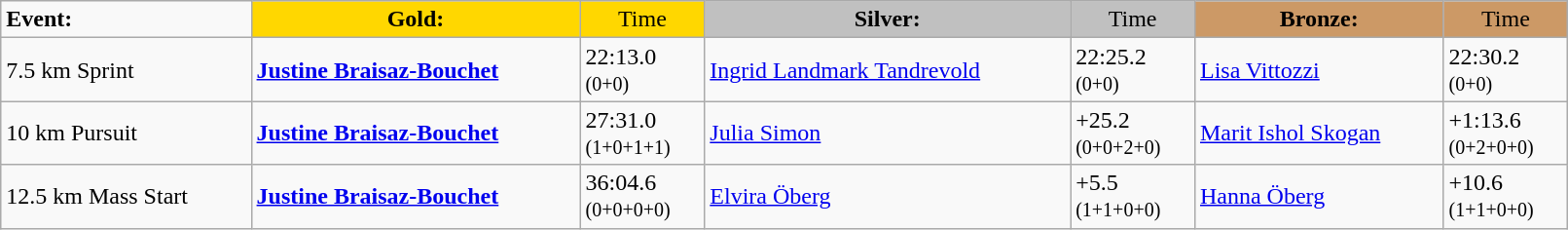<table class="wikitable" width=85%>
<tr>
<td><strong>Event:</strong></td>
<td style="text-align:center;background-color:gold;"><strong>Gold:</strong></td>
<td style="text-align:center;background-color:gold;">Time</td>
<td style="text-align:center;background-color:silver;"><strong>Silver:</strong></td>
<td style="text-align:center;background-color:silver;">Time</td>
<td style="text-align:center;background-color:#CC9966;"><strong>Bronze:</strong></td>
<td style="text-align:center;background-color:#CC9966;">Time</td>
</tr>
<tr>
<td>7.5 km Sprint</td>
<td><strong><a href='#'>Justine Braisaz-Bouchet</a></strong><br><small></small></td>
<td>22:13.0<br><small>(0+0)</small></td>
<td><a href='#'>Ingrid Landmark Tandrevold</a><br><small></small></td>
<td>22:25.2<br><small>(0+0)</small></td>
<td><a href='#'>Lisa Vittozzi</a><br><small></small></td>
<td>22:30.2<br><small>(0+0)</small></td>
</tr>
<tr>
<td>10 km Pursuit</td>
<td><strong><a href='#'>Justine Braisaz-Bouchet</a></strong><br><small></small></td>
<td>27:31.0<br><small>(1+0+1+1)</small></td>
<td><a href='#'>Julia Simon</a><br><small></small></td>
<td>+25.2<br><small>(0+0+2+0)</small></td>
<td><a href='#'>Marit Ishol Skogan</a><br><small></small></td>
<td>+1:13.6<br><small>(0+2+0+0)</small></td>
</tr>
<tr>
<td>12.5 km Mass Start</td>
<td><strong><a href='#'>Justine Braisaz-Bouchet</a></strong><br><small></small></td>
<td>36:04.6<br><small>(0+0+0+0)</small></td>
<td><a href='#'>Elvira Öberg</a><br><small></small></td>
<td>+5.5<br><small>(1+1+0+0)</small></td>
<td><a href='#'>Hanna Öberg</a><br><small></small></td>
<td>+10.6<br><small>(1+1+0+0)</small></td>
</tr>
</table>
